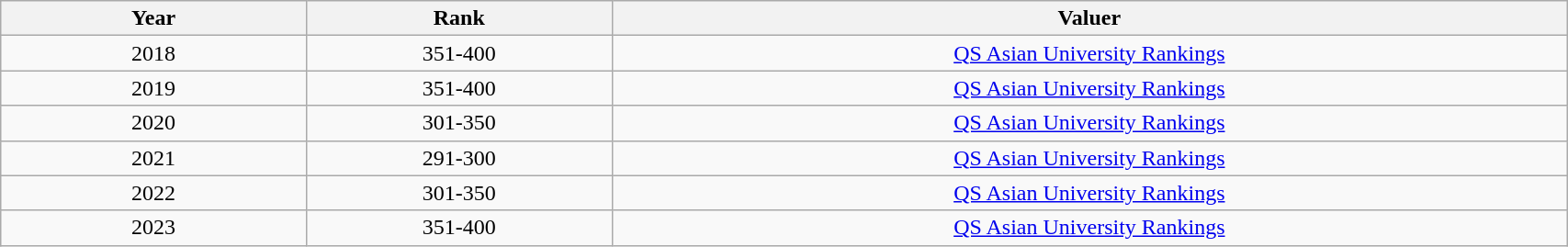<table width=90% class="wikitable">
<tr>
<th width=8%>Year</th>
<th width=8%>Rank</th>
<th width=25%>Valuer</th>
</tr>
<tr>
<td align="center">2018</td>
<td align="center">351-400</td>
<td align="center"><a href='#'>QS Asian University Rankings</a></td>
</tr>
<tr>
<td align="center">2019</td>
<td align="center">351-400</td>
<td align="center"><a href='#'>QS Asian University Rankings</a></td>
</tr>
<tr>
<td align="center">2020</td>
<td align="center">301-350</td>
<td align="center"><a href='#'>QS Asian University Rankings</a></td>
</tr>
<tr>
<td align="center">2021</td>
<td align="center">291-300</td>
<td align="center"><a href='#'>QS Asian University Rankings</a></td>
</tr>
<tr>
<td align="center">2022</td>
<td align="center">301-350</td>
<td align="center"><a href='#'>QS Asian University Rankings</a></td>
</tr>
<tr>
<td align="center">2023</td>
<td align="center">351-400</td>
<td align="center"><a href='#'>QS Asian University Rankings</a></td>
</tr>
</table>
